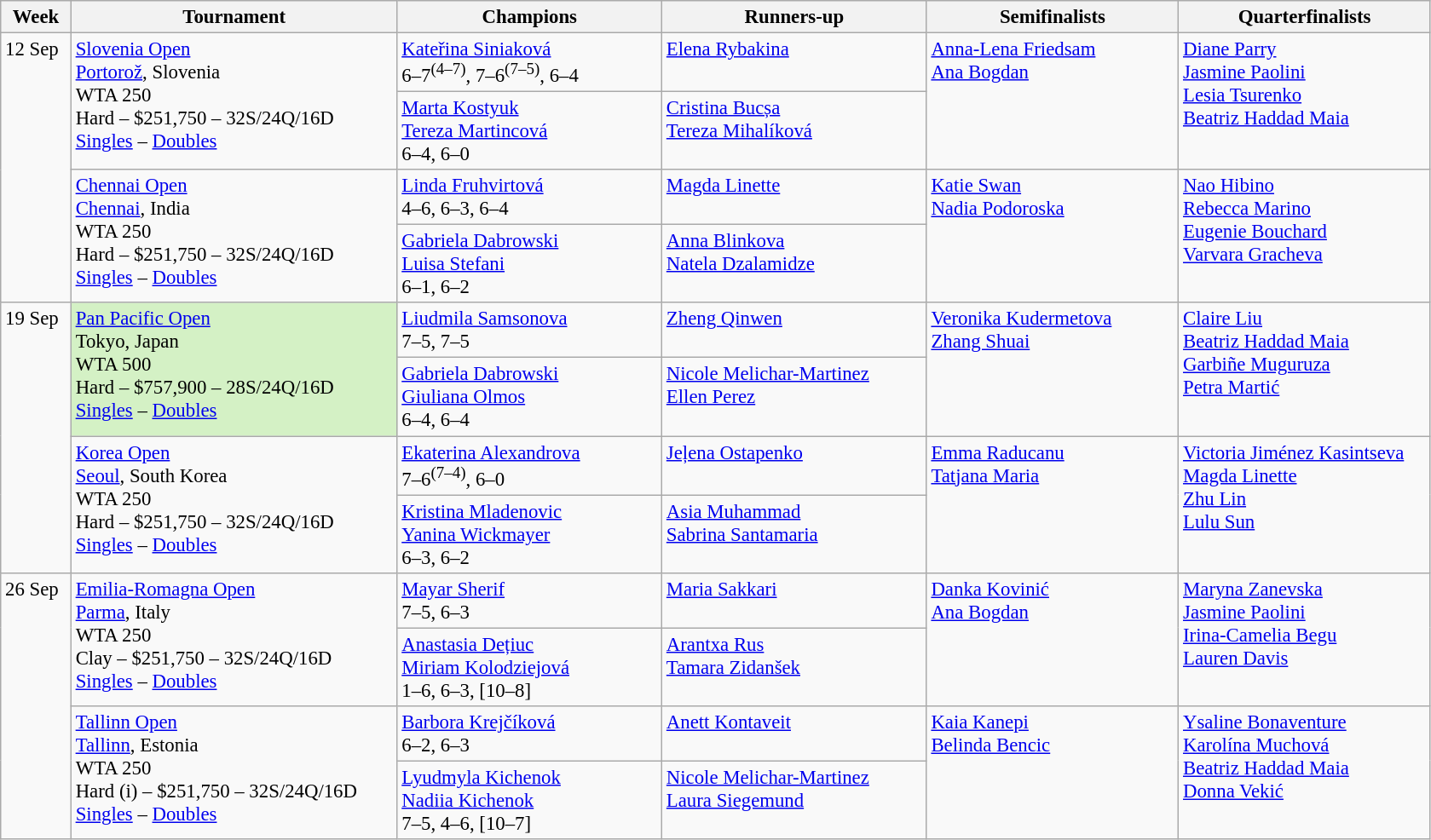<table class=wikitable style=font-size:95%>
<tr>
<th style="width:48px;">Week</th>
<th style="width:248px;">Tournament</th>
<th style="width:200px;">Champions</th>
<th style="width:200px;">Runners-up</th>
<th style="width:190px;">Semifinalists</th>
<th style="width:190px;">Quarterfinalists</th>
</tr>
<tr style="vertical-align:top">
<td rowspan=4>12 Sep</td>
<td rowspan=2><a href='#'>Slovenia Open</a><br>  <a href='#'>Portorož</a>, Slovenia<br> WTA 250<br>Hard – $251,750 – 32S/24Q/16D <br><a href='#'>Singles</a> – <a href='#'>Doubles</a></td>
<td> <a href='#'>Kateřina Siniaková</a> <br> 6–7<sup>(4–7)</sup>, 7–6<sup>(7–5)</sup>, 6–4</td>
<td> <a href='#'>Elena Rybakina</a></td>
<td rowspan=2> <a href='#'>Anna-Lena Friedsam</a> <br> <a href='#'>Ana Bogdan</a></td>
<td rowspan=2> <a href='#'>Diane Parry</a> <br> <a href='#'>Jasmine Paolini</a> <br> <a href='#'>Lesia Tsurenko</a> <br>  <a href='#'>Beatriz Haddad Maia</a></td>
</tr>
<tr style="vertical-align:top">
<td> <a href='#'>Marta Kostyuk</a> <br>  <a href='#'>Tereza Martincová</a> <br> 6–4, 6–0</td>
<td> <a href='#'>Cristina Bucșa</a> <br>  <a href='#'>Tereza Mihalíková</a></td>
</tr>
<tr style="vertical-align:top">
<td rowspan="2"><a href='#'>Chennai Open</a><br> <a href='#'>Chennai</a>, India<br>WTA 250<br>Hard – $251,750 – 32S/24Q/16D <br><a href='#'>Singles</a> – <a href='#'>Doubles</a></td>
<td> <a href='#'>Linda Fruhvirtová</a> <br> 4–6, 6–3, 6–4</td>
<td> <a href='#'>Magda Linette</a></td>
<td rowspan=2> <a href='#'>Katie Swan</a> <br>  <a href='#'>Nadia Podoroska</a></td>
<td rowspan=2> <a href='#'>Nao Hibino</a> <br>  <a href='#'>Rebecca Marino</a> <br> <a href='#'>Eugenie Bouchard</a> <br>  <a href='#'>Varvara Gracheva</a></td>
</tr>
<tr style="vertical-align:top">
<td> <a href='#'>Gabriela Dabrowski</a> <br>  <a href='#'>Luisa Stefani</a> <br> 6–1, 6–2</td>
<td> <a href='#'>Anna Blinkova</a> <br>  <a href='#'>Natela Dzalamidze</a></td>
</tr>
<tr style="vertical-align:top">
<td rowspan=4>19 Sep</td>
<td style="background:#D4F1C5;" rowspan="2"><a href='#'>Pan Pacific Open</a><br> Tokyo, Japan<br>WTA 500<br>Hard – $757,900 – 28S/24Q/16D<br><a href='#'>Singles</a> – <a href='#'>Doubles</a></td>
<td> <a href='#'>Liudmila Samsonova</a> <br> 7–5, 7–5</td>
<td> <a href='#'>Zheng Qinwen</a></td>
<td rowspan=2> <a href='#'>Veronika Kudermetova</a> <br>   <a href='#'>Zhang Shuai</a></td>
<td rowspan=2> <a href='#'>Claire Liu</a> <br> <a href='#'>Beatriz Haddad Maia</a> <br> <a href='#'>Garbiñe Muguruza</a> <br>  <a href='#'>Petra Martić</a></td>
</tr>
<tr style="vertical-align:top">
<td> <a href='#'>Gabriela Dabrowski</a> <br>  <a href='#'>Giuliana Olmos</a> <br> 6–4, 6–4</td>
<td> <a href='#'>Nicole Melichar-Martinez</a> <br>  <a href='#'>Ellen Perez</a></td>
</tr>
<tr style="vertical-align:top">
<td rowspan="2"><a href='#'>Korea Open</a><br> <a href='#'>Seoul</a>, South Korea<br>WTA 250<br>Hard – $251,750 – 32S/24Q/16D<br><a href='#'>Singles</a> – <a href='#'>Doubles</a></td>
<td> <a href='#'>Ekaterina Alexandrova</a> <br> 7–6<sup>(7–4)</sup>, 6–0</td>
<td> <a href='#'>Jeļena Ostapenko</a></td>
<td rowspan=2> <a href='#'>Emma Raducanu</a> <br>  <a href='#'>Tatjana Maria</a></td>
<td rowspan=2> <a href='#'>Victoria Jiménez Kasintseva</a> <br> <a href='#'>Magda Linette</a> <br> <a href='#'>Zhu Lin</a> <br>  <a href='#'>Lulu Sun</a></td>
</tr>
<tr style="vertical-align:top">
<td> <a href='#'>Kristina Mladenovic</a> <br>  <a href='#'>Yanina Wickmayer</a> <br> 6–3, 6–2</td>
<td> <a href='#'>Asia Muhammad</a> <br>  <a href='#'>Sabrina Santamaria</a></td>
</tr>
<tr style="vertical-align:top">
<td rowspan=4>26 Sep</td>
<td rowspan=2><a href='#'>Emilia-Romagna Open</a><br><a href='#'>Parma</a>, Italy <br> WTA 250 <br> Clay – $251,750 – 32S/24Q/16D <br><a href='#'>Singles</a> – <a href='#'>Doubles</a></td>
<td> <a href='#'>Mayar Sherif</a> <br> 7–5, 6–3</td>
<td> <a href='#'>Maria Sakkari</a></td>
<td rowspan=2> <a href='#'>Danka Kovinić</a> <br>  <a href='#'>Ana Bogdan</a></td>
<td rowspan=2> <a href='#'>Maryna Zanevska</a> <br> <a href='#'>Jasmine Paolini</a> <br> <a href='#'>Irina-Camelia Begu</a> <br>  <a href='#'>Lauren Davis</a></td>
</tr>
<tr style="vertical-align:top">
<td> <a href='#'>Anastasia Dețiuc</a> <br>  <a href='#'>Miriam Kolodziejová</a> <br> 1–6, 6–3, [10–8]</td>
<td> <a href='#'>Arantxa Rus</a> <br>  <a href='#'>Tamara Zidanšek</a></td>
</tr>
<tr style="vertical-align:top">
<td rowspan=2><a href='#'>Tallinn Open</a><br><a href='#'>Tallinn</a>, Estonia<br> WTA 250 <br> Hard (i) – $251,750 – 32S/24Q/16D <br><a href='#'>Singles</a> – <a href='#'>Doubles</a></td>
<td> <a href='#'>Barbora Krejčíková</a> <br> 6–2, 6–3</td>
<td> <a href='#'>Anett Kontaveit</a></td>
<td rowspan=2> <a href='#'>Kaia Kanepi</a> <br>  <a href='#'>Belinda Bencic</a></td>
<td rowspan=2> <a href='#'>Ysaline Bonaventure</a> <br> <a href='#'>Karolína Muchová</a> <br> <a href='#'>Beatriz Haddad Maia</a> <br>  <a href='#'>Donna Vekić</a></td>
</tr>
<tr style="vertical-align:top">
<td> <a href='#'>Lyudmyla Kichenok</a> <br>  <a href='#'>Nadiia Kichenok</a> <br> 7–5, 4–6, [10–7]</td>
<td> <a href='#'>Nicole Melichar-Martinez</a> <br>  <a href='#'>Laura Siegemund</a></td>
</tr>
</table>
